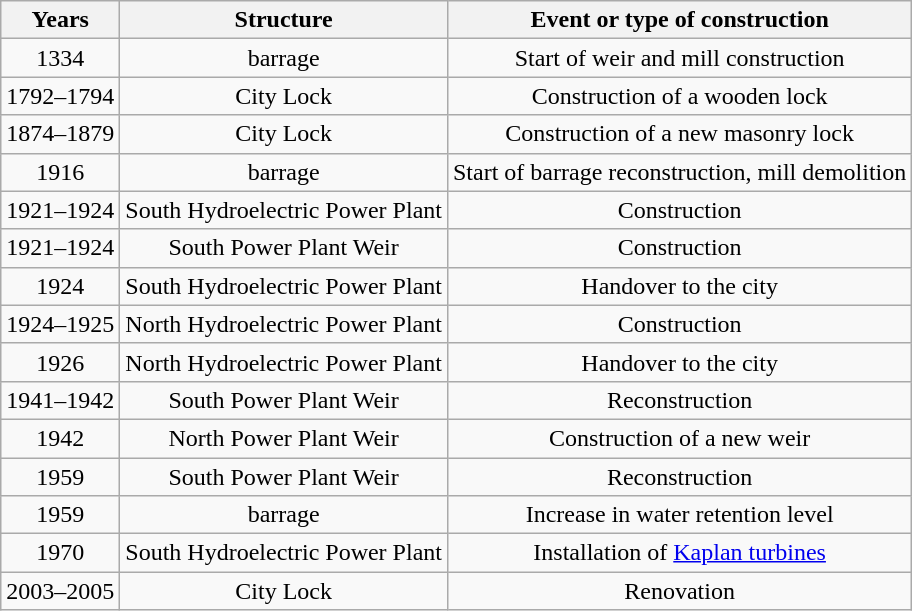<table class="wikitable sortable" style="text-align:center;">
<tr>
<th>Years</th>
<th>Structure</th>
<th>Event or type of construction</th>
</tr>
<tr>
<td>1334</td>
<td>barrage</td>
<td>Start of weir and mill construction</td>
</tr>
<tr>
<td>1792–1794</td>
<td>City Lock</td>
<td>Construction of a wooden lock</td>
</tr>
<tr>
<td>1874–1879</td>
<td>City Lock</td>
<td>Construction of a new masonry lock</td>
</tr>
<tr>
<td>1916</td>
<td>barrage</td>
<td>Start of barrage reconstruction, mill demolition</td>
</tr>
<tr>
<td>1921–1924</td>
<td>South Hydroelectric Power Plant</td>
<td>Construction</td>
</tr>
<tr>
<td>1921–1924</td>
<td>South Power Plant Weir</td>
<td>Construction</td>
</tr>
<tr>
<td>1924</td>
<td>South Hydroelectric Power Plant</td>
<td>Handover to the city</td>
</tr>
<tr>
<td>1924–1925</td>
<td>North Hydroelectric Power Plant</td>
<td>Construction</td>
</tr>
<tr>
<td>1926</td>
<td>North Hydroelectric Power Plant</td>
<td>Handover to the city</td>
</tr>
<tr>
<td>1941–1942</td>
<td>South Power Plant Weir</td>
<td>Reconstruction</td>
</tr>
<tr>
<td>1942</td>
<td>North Power Plant Weir</td>
<td>Construction of a new weir</td>
</tr>
<tr>
<td>1959</td>
<td>South Power Plant Weir</td>
<td>Reconstruction</td>
</tr>
<tr>
<td>1959</td>
<td>barrage</td>
<td>Increase in water retention level</td>
</tr>
<tr>
<td>1970</td>
<td>South Hydroelectric Power Plant</td>
<td>Installation of <a href='#'>Kaplan turbines</a></td>
</tr>
<tr>
<td>2003–2005</td>
<td>City Lock</td>
<td>Renovation</td>
</tr>
</table>
